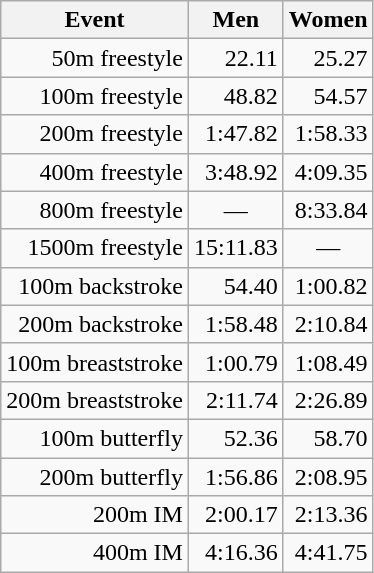<table class="wikitable" style="text-align:right">
<tr>
<th>Event</th>
<th>Men</th>
<th>Women</th>
</tr>
<tr>
<td>50m freestyle</td>
<td>22.11</td>
<td>25.27</td>
</tr>
<tr>
<td>100m freestyle</td>
<td>48.82</td>
<td>54.57</td>
</tr>
<tr>
<td>200m freestyle</td>
<td>1:47.82</td>
<td>1:58.33</td>
</tr>
<tr>
<td>400m freestyle</td>
<td>3:48.92</td>
<td>4:09.35</td>
</tr>
<tr>
<td>800m freestyle</td>
<td align="center">—</td>
<td>8:33.84</td>
</tr>
<tr>
<td>1500m freestyle</td>
<td>15:11.83</td>
<td align="center">—</td>
</tr>
<tr>
<td>100m backstroke</td>
<td>54.40</td>
<td>1:00.82</td>
</tr>
<tr>
<td>200m backstroke</td>
<td>1:58.48</td>
<td>2:10.84</td>
</tr>
<tr>
<td>100m breaststroke</td>
<td>1:00.79</td>
<td>1:08.49</td>
</tr>
<tr>
<td>200m breaststroke</td>
<td>2:11.74</td>
<td>2:26.89</td>
</tr>
<tr>
<td>100m butterfly</td>
<td>52.36</td>
<td>58.70</td>
</tr>
<tr>
<td>200m butterfly</td>
<td>1:56.86</td>
<td>2:08.95</td>
</tr>
<tr>
<td>200m IM</td>
<td>2:00.17</td>
<td>2:13.36</td>
</tr>
<tr>
<td>400m IM</td>
<td>4:16.36</td>
<td>4:41.75</td>
</tr>
</table>
